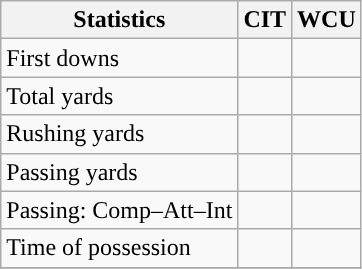<table class="wikitable" style="float: left;">
<tr>
<th>Statistics</th>
<th>CIT</th>
<th>WCU</th>
</tr>
<tr>
<td>First downs</td>
<td></td>
<td></td>
</tr>
<tr>
<td>Total yards</td>
<td></td>
<td></td>
</tr>
<tr>
<td>Rushing yards</td>
<td></td>
<td></td>
</tr>
<tr>
<td>Passing yards</td>
<td></td>
<td></td>
</tr>
<tr>
<td>Passing: Comp–Att–Int</td>
<td></td>
<td></td>
</tr>
<tr>
<td>Time of possession</td>
<td></td>
<td></td>
</tr>
<tr>
</tr>
</table>
